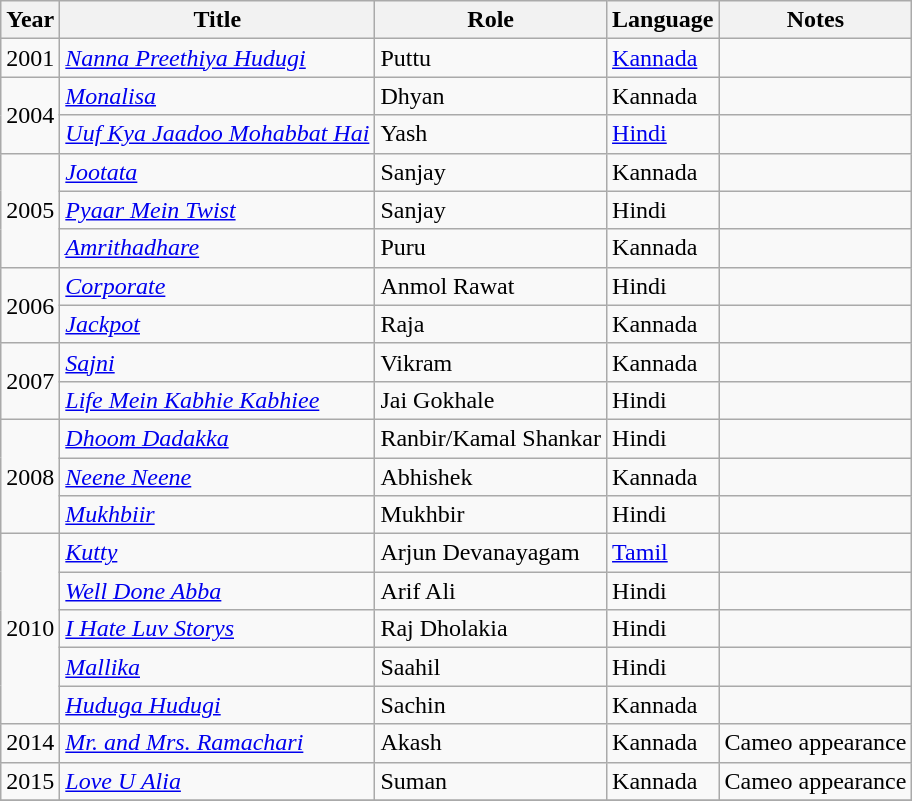<table class="wikitable sortable">
<tr>
<th>Year</th>
<th>Title</th>
<th>Role</th>
<th>Language</th>
<th>Notes</th>
</tr>
<tr>
<td>2001</td>
<td><em><a href='#'>Nanna Preethiya Hudugi</a></em></td>
<td>Puttu</td>
<td><a href='#'>Kannada</a></td>
<td></td>
</tr>
<tr>
<td rowspan="2">2004</td>
<td><em><a href='#'>Monalisa</a></em></td>
<td>Dhyan</td>
<td>Kannada</td>
<td></td>
</tr>
<tr>
<td><em><a href='#'>Uuf Kya Jaadoo Mohabbat Hai</a></em></td>
<td>Yash</td>
<td><a href='#'>Hindi</a></td>
<td></td>
</tr>
<tr>
<td rowspan="3">2005</td>
<td><em><a href='#'>Jootata</a></em></td>
<td>Sanjay</td>
<td>Kannada</td>
<td></td>
</tr>
<tr>
<td><em><a href='#'>Pyaar Mein Twist</a></em></td>
<td>Sanjay</td>
<td>Hindi</td>
<td></td>
</tr>
<tr>
<td><em><a href='#'>Amrithadhare</a></em></td>
<td>Puru</td>
<td>Kannada</td>
<td></td>
</tr>
<tr>
<td rowspan="2">2006</td>
<td><em><a href='#'>Corporate</a></em></td>
<td>Anmol Rawat</td>
<td>Hindi</td>
<td></td>
</tr>
<tr>
<td><em><a href='#'>Jackpot</a></em></td>
<td>Raja</td>
<td>Kannada</td>
<td></td>
</tr>
<tr>
<td rowspan="2">2007</td>
<td><em><a href='#'>Sajni</a></em></td>
<td>Vikram</td>
<td>Kannada</td>
<td></td>
</tr>
<tr>
<td><em><a href='#'>Life Mein Kabhie Kabhiee</a></em></td>
<td>Jai Gokhale</td>
<td>Hindi</td>
<td></td>
</tr>
<tr>
<td rowspan="3">2008</td>
<td><em><a href='#'>Dhoom Dadakka</a></em></td>
<td>Ranbir/Kamal Shankar</td>
<td>Hindi</td>
<td></td>
</tr>
<tr>
<td><em><a href='#'>Neene Neene</a></em></td>
<td>Abhishek</td>
<td>Kannada</td>
<td></td>
</tr>
<tr>
<td><em><a href='#'>Mukhbiir</a></em></td>
<td>Mukhbir</td>
<td>Hindi</td>
<td></td>
</tr>
<tr>
<td rowspan="5">2010</td>
<td><em><a href='#'>Kutty</a></em></td>
<td>Arjun Devanayagam</td>
<td><a href='#'>Tamil</a></td>
<td></td>
</tr>
<tr>
<td><em><a href='#'>Well Done Abba</a></em></td>
<td>Arif Ali</td>
<td>Hindi</td>
<td></td>
</tr>
<tr>
<td><em><a href='#'>I Hate Luv Storys</a></em></td>
<td>Raj Dholakia</td>
<td>Hindi</td>
<td></td>
</tr>
<tr>
<td><em><a href='#'>Mallika</a></em></td>
<td>Saahil</td>
<td>Hindi</td>
<td></td>
</tr>
<tr>
<td><em><a href='#'>Huduga Hudugi</a></em></td>
<td>Sachin</td>
<td>Kannada</td>
<td></td>
</tr>
<tr>
<td>2014</td>
<td><em><a href='#'>Mr. and Mrs. Ramachari</a></em></td>
<td>Akash</td>
<td>Kannada</td>
<td>Cameo appearance</td>
</tr>
<tr>
<td>2015</td>
<td><em><a href='#'>Love U Alia</a></em></td>
<td>Suman</td>
<td>Kannada</td>
<td>Cameo appearance</td>
</tr>
<tr>
</tr>
</table>
